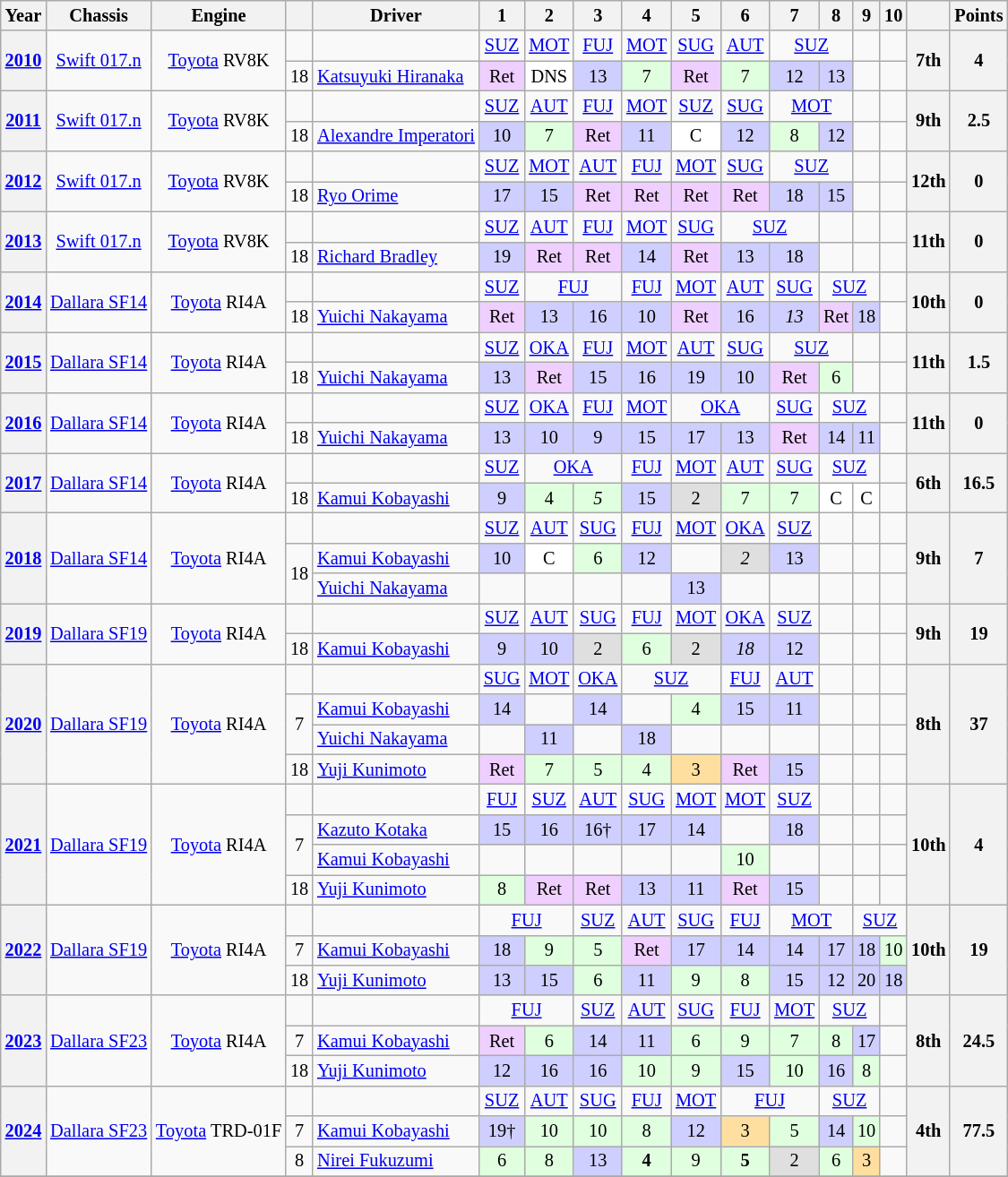<table class="wikitable" style="text-align:center; font-size:85%">
<tr>
<th>Year</th>
<th>Chassis</th>
<th>Engine</th>
<th></th>
<th>Driver</th>
<th>1</th>
<th>2</th>
<th>3</th>
<th>4</th>
<th>5</th>
<th>6</th>
<th>7</th>
<th>8</th>
<th>9</th>
<th>10</th>
<th></th>
<th>Points</th>
</tr>
<tr>
<th rowspan=2><a href='#'>2010</a></th>
<td rowspan=2><a href='#'>Swift 017.n</a></td>
<td rowspan=2><a href='#'>Toyota</a> RV8K</td>
<td></td>
<td></td>
<td><a href='#'>SUZ</a></td>
<td><a href='#'>MOT</a></td>
<td><a href='#'>FUJ</a></td>
<td><a href='#'>MOT</a></td>
<td><a href='#'>SUG</a></td>
<td><a href='#'>AUT</a></td>
<td colspan=2><a href='#'>SUZ</a></td>
<td></td>
<td></td>
<th rowspan="2">7th</th>
<th rowspan="2">4</th>
</tr>
<tr>
<td>18</td>
<td align="left"> <a href='#'>Katsuyuki Hiranaka</a></td>
<td style="background:#EFCFFF;">Ret</td>
<td style="background:#FFFFFF;">DNS</td>
<td style="background:#CFCFFF;">13</td>
<td style="background:#DFFFDF;">7</td>
<td style="background:#EFCFFF;">Ret</td>
<td style="background:#DFFFDF;">7</td>
<td style="background:#CFCFFF;">12</td>
<td style="background:#CFCFFF;">13</td>
<td></td>
<td></td>
</tr>
<tr>
<th rowspan=2><a href='#'>2011</a></th>
<td rowspan=2><a href='#'>Swift 017.n</a></td>
<td rowspan=2><a href='#'>Toyota</a> RV8K</td>
<td></td>
<td></td>
<td><a href='#'>SUZ</a></td>
<td><a href='#'>AUT</a></td>
<td><a href='#'>FUJ</a></td>
<td><a href='#'>MOT</a></td>
<td><a href='#'>SUZ</a></td>
<td><a href='#'>SUG</a></td>
<td colspan=2><a href='#'>MOT</a></td>
<td></td>
<td></td>
<th rowspan="2">9th</th>
<th rowspan="2">2.5</th>
</tr>
<tr>
<td>18</td>
<td align="left"> <a href='#'>Alexandre Imperatori</a></td>
<td style="background:#CFCFFF;">10</td>
<td style="background:#DFFFDF;">7</td>
<td style="background:#EFCFFF;">Ret</td>
<td style="background:#CFCFFF;">11</td>
<td style="background:#FFFFFF;">C</td>
<td style="background:#CFCFFF;">12</td>
<td style="background:#DFFFDF;">8</td>
<td style="background:#CFCFFF;">12</td>
<td></td>
<td></td>
</tr>
<tr>
<th rowspan=2><a href='#'>2012</a></th>
<td rowspan=2><a href='#'>Swift 017.n</a></td>
<td rowspan=2><a href='#'>Toyota</a> RV8K</td>
<td></td>
<td></td>
<td><a href='#'>SUZ</a></td>
<td><a href='#'>MOT</a></td>
<td><a href='#'>AUT</a></td>
<td><a href='#'>FUJ</a></td>
<td><a href='#'>MOT</a></td>
<td><a href='#'>SUG</a></td>
<td colspan=2><a href='#'>SUZ</a></td>
<td></td>
<td></td>
<th rowspan="2">12th</th>
<th rowspan="2">0</th>
</tr>
<tr>
<td>18</td>
<td align="left"> <a href='#'>Ryo Orime</a></td>
<td style="background:#CFCFFF;">17</td>
<td style="background:#CFCFFF;">15</td>
<td style="background:#EFCFFF;">Ret</td>
<td style="background:#EFCFFF;">Ret</td>
<td style="background:#EFCFFF;">Ret</td>
<td style="background:#EFCFFF;">Ret</td>
<td style="background:#CFCFFF;">18</td>
<td style="background:#CFCFFF;">15</td>
<td></td>
<td></td>
</tr>
<tr>
<th rowspan=2><a href='#'>2013</a></th>
<td rowspan=2><a href='#'>Swift 017.n</a></td>
<td rowspan=2><a href='#'>Toyota</a> RV8K</td>
<td></td>
<td></td>
<td><a href='#'>SUZ</a></td>
<td><a href='#'>AUT</a></td>
<td><a href='#'>FUJ</a></td>
<td><a href='#'>MOT</a></td>
<td><a href='#'>SUG</a></td>
<td colspan=2><a href='#'>SUZ</a></td>
<td></td>
<td></td>
<td></td>
<th rowspan="2">11th</th>
<th rowspan="2">0</th>
</tr>
<tr>
<td>18</td>
<td align="left"> <a href='#'>Richard Bradley</a></td>
<td style="background:#CFCFFF;">19</td>
<td style="background:#EFCFFF;">Ret</td>
<td style="background:#EFCFFF;">Ret</td>
<td style="background:#CFCFFF;">14</td>
<td style="background:#EFCFFF;">Ret</td>
<td style="background:#CFCFFF;">13</td>
<td style="background:#CFCFFF;">18</td>
<td></td>
<td></td>
<td></td>
</tr>
<tr>
<th rowspan=2><a href='#'>2014</a></th>
<td rowspan=2><a href='#'>Dallara SF14</a></td>
<td rowspan=2><a href='#'>Toyota</a> RI4A</td>
<td></td>
<td></td>
<td><a href='#'>SUZ</a></td>
<td colspan=2><a href='#'>FUJ</a></td>
<td><a href='#'>FUJ</a></td>
<td><a href='#'>MOT</a></td>
<td><a href='#'>AUT</a></td>
<td><a href='#'>SUG</a></td>
<td colspan=2><a href='#'>SUZ</a></td>
<td></td>
<th rowspan="2">10th</th>
<th rowspan="2">0</th>
</tr>
<tr>
<td>18</td>
<td align="left"> <a href='#'>Yuichi Nakayama</a></td>
<td style="background:#EFCFFF;">Ret</td>
<td style="background:#CFCFFF;">13</td>
<td style="background:#CFCFFF;">16</td>
<td style="background:#CFCFFF;">10</td>
<td style="background:#EFCFFF;">Ret</td>
<td style="background:#CFCFFF;">16</td>
<td style="background:#CFCFFF;"><em>13</em></td>
<td style="background:#EFCFFF;">Ret</td>
<td style="background:#CFCFFF;">18</td>
<td></td>
</tr>
<tr>
<th rowspan=2><a href='#'>2015</a></th>
<td rowspan=2><a href='#'>Dallara SF14</a></td>
<td rowspan=2><a href='#'>Toyota</a> RI4A</td>
<td></td>
<td></td>
<td><a href='#'>SUZ</a></td>
<td><a href='#'>OKA</a></td>
<td><a href='#'>FUJ</a></td>
<td><a href='#'>MOT</a></td>
<td><a href='#'>AUT</a></td>
<td><a href='#'>SUG</a></td>
<td colspan=2><a href='#'>SUZ</a></td>
<td></td>
<td></td>
<th rowspan="2">11th</th>
<th rowspan="2">1.5</th>
</tr>
<tr>
<td>18</td>
<td align="left"> <a href='#'>Yuichi Nakayama</a></td>
<td style="background:#CFCFFF;">13</td>
<td style="background:#EFCFFF;">Ret</td>
<td style="background:#CFCFFF;">15</td>
<td style="background:#CFCFFF;">16</td>
<td style="background:#CFCFFF;">19</td>
<td style="background:#CFCFFF;">10</td>
<td style="background:#EFCFFF;">Ret</td>
<td style="background:#DFFFDF;">6</td>
<td></td>
<td></td>
</tr>
<tr>
<th rowspan=2><a href='#'>2016</a></th>
<td rowspan=2><a href='#'>Dallara SF14</a></td>
<td rowspan=2><a href='#'>Toyota</a> RI4A</td>
<td></td>
<td></td>
<td><a href='#'>SUZ</a></td>
<td><a href='#'>OKA</a></td>
<td><a href='#'>FUJ</a></td>
<td><a href='#'>MOT</a></td>
<td colspan=2><a href='#'>OKA</a></td>
<td><a href='#'>SUG</a></td>
<td colspan=2><a href='#'>SUZ</a></td>
<td></td>
<th rowspan="2">11th</th>
<th rowspan="2">0</th>
</tr>
<tr>
<td>18</td>
<td align="left"> <a href='#'>Yuichi Nakayama</a></td>
<td style="background:#CFCFFF;">13</td>
<td style="background:#CFCFFF;">10</td>
<td style="background:#CFCFFF;">9</td>
<td style="background:#CFCFFF;">15</td>
<td style="background:#CFCFFF;">17</td>
<td style="background:#CFCFFF;">13</td>
<td style="background:#EFCFFF;">Ret</td>
<td style="background:#CFCFFF;">14</td>
<td style="background:#CFCFFF;">11</td>
<td></td>
</tr>
<tr>
<th rowspan=2><a href='#'>2017</a></th>
<td rowspan=2><a href='#'>Dallara SF14</a></td>
<td rowspan=2><a href='#'>Toyota</a> RI4A</td>
<td></td>
<td></td>
<td><a href='#'>SUZ</a></td>
<td colspan=2><a href='#'>OKA</a></td>
<td><a href='#'>FUJ</a></td>
<td><a href='#'>MOT</a></td>
<td><a href='#'>AUT</a></td>
<td><a href='#'>SUG</a></td>
<td colspan=2><a href='#'>SUZ</a></td>
<td></td>
<th rowspan="2">6th</th>
<th rowspan="2">16.5</th>
</tr>
<tr>
<td>18</td>
<td align="left"> <a href='#'>Kamui Kobayashi</a></td>
<td style="background:#CFCFFF;">9</td>
<td style="background:#DFFFDF;">4</td>
<td style="background:#DFFFDF;"><em>5</em></td>
<td style="background:#CFCFFF;">15</td>
<td style="background:#DFDFDF;">2</td>
<td style="background:#DFFFDF;">7</td>
<td style="background:#DFFFDF;">7</td>
<td style="background:#FFFFFF;">C</td>
<td style="background:#FFFFFF;">C</td>
<td></td>
</tr>
<tr>
<th rowspan=3><a href='#'>2018</a></th>
<td rowspan=3><a href='#'>Dallara SF14</a></td>
<td rowspan=3><a href='#'>Toyota</a> RI4A</td>
<td></td>
<td></td>
<td><a href='#'>SUZ</a></td>
<td><a href='#'>AUT</a></td>
<td><a href='#'>SUG</a></td>
<td><a href='#'>FUJ</a></td>
<td><a href='#'>MOT</a></td>
<td><a href='#'>OKA</a></td>
<td><a href='#'>SUZ</a></td>
<td></td>
<td></td>
<td></td>
<th rowspan="3">9th</th>
<th rowspan="3">7</th>
</tr>
<tr>
<td rowspan=2>18</td>
<td align="left"> <a href='#'>Kamui Kobayashi</a></td>
<td style="background:#CFCFFF;">10</td>
<td style="background:#FFFFFF;">C</td>
<td style="background:#DFFFDF;">6</td>
<td style="background:#CFCFFF;">12</td>
<td></td>
<td style="background:#DFDFDF;"><em>2</em></td>
<td style="background:#CFCFFF;">13</td>
<td></td>
<td></td>
<td></td>
</tr>
<tr>
<td align="left"> <a href='#'>Yuichi Nakayama</a></td>
<td></td>
<td></td>
<td></td>
<td></td>
<td style="background:#CFCFFF;">13</td>
<td></td>
<td></td>
<td></td>
<td></td>
<td></td>
</tr>
<tr>
<th rowspan=2><a href='#'>2019</a></th>
<td rowspan=2><a href='#'>Dallara SF19</a></td>
<td rowspan=2><a href='#'>Toyota</a> RI4A</td>
<td></td>
<td></td>
<td><a href='#'>SUZ</a></td>
<td><a href='#'>AUT</a></td>
<td><a href='#'>SUG</a></td>
<td><a href='#'>FUJ</a></td>
<td><a href='#'>MOT</a></td>
<td><a href='#'>OKA</a></td>
<td><a href='#'>SUZ</a></td>
<td></td>
<td></td>
<td></td>
<th rowspan="2">9th</th>
<th rowspan="2">19</th>
</tr>
<tr>
<td>18</td>
<td align="left"> <a href='#'>Kamui Kobayashi</a></td>
<td style="background:#CFCFFF;">9</td>
<td style="background:#CFCFFF;">10</td>
<td style="background:#DFDFDF;">2</td>
<td style="background:#DFFFDF;">6</td>
<td style="background:#DFDFDF;">2</td>
<td style="background:#CFCFFF;"><em>18</em></td>
<td style="background:#CFCFFF;">12</td>
<td></td>
<td></td>
<td></td>
</tr>
<tr>
<th rowspan=4><a href='#'>2020</a></th>
<td rowspan=4><a href='#'>Dallara SF19</a></td>
<td rowspan=4><a href='#'>Toyota</a> RI4A</td>
<td></td>
<td></td>
<td><a href='#'>SUG</a></td>
<td><a href='#'>MOT</a></td>
<td><a href='#'>OKA</a></td>
<td colspan=2><a href='#'>SUZ</a></td>
<td><a href='#'>FUJ</a></td>
<td><a href='#'>AUT</a></td>
<td></td>
<td></td>
<td></td>
<th rowspan="4">8th</th>
<th rowspan="4">37</th>
</tr>
<tr>
<td rowspan=2>7</td>
<td align="left"> <a href='#'>Kamui Kobayashi</a></td>
<td style="background:#CFCFFF;">14</td>
<td></td>
<td style="background:#CFCFFF;">14</td>
<td></td>
<td style="background:#DFFFDF;">4</td>
<td style="background:#CFCFFF;">15</td>
<td style="background:#CFCFFF;">11</td>
<td></td>
<td></td>
<td></td>
</tr>
<tr>
<td align="left"> <a href='#'>Yuichi Nakayama</a></td>
<td></td>
<td style="background:#CFCFFF;">11</td>
<td></td>
<td style="background:#CFCFFF;">18</td>
<td></td>
<td></td>
<td></td>
<td></td>
<td></td>
<td></td>
</tr>
<tr>
<td>18</td>
<td align="left"> <a href='#'>Yuji Kunimoto</a></td>
<td style="background:#EFCFFF;">Ret</td>
<td style="background:#DFFFDF;">7</td>
<td style="background:#DFFFDF;">5</td>
<td style="background:#DFFFDF;">4</td>
<td style="background:#FFDF9F;">3</td>
<td style="background:#EFCFFF;">Ret</td>
<td style="background:#CFCFFF;">15</td>
<td></td>
<td></td>
</tr>
<tr>
<th rowspan=4><a href='#'>2021</a></th>
<td rowspan=4><a href='#'>Dallara SF19</a></td>
<td rowspan=4><a href='#'>Toyota</a> RI4A</td>
<td></td>
<td></td>
<td><a href='#'>FUJ</a></td>
<td><a href='#'>SUZ</a></td>
<td><a href='#'>AUT</a></td>
<td><a href='#'>SUG</a></td>
<td><a href='#'>MOT</a></td>
<td><a href='#'>MOT</a></td>
<td><a href='#'>SUZ</a></td>
<td></td>
<td></td>
<td></td>
<th rowspan="4">10th</th>
<th rowspan="4">4</th>
</tr>
<tr>
<td rowspan=2>7</td>
<td align="left"> <a href='#'>Kazuto Kotaka</a></td>
<td style="background:#CFCFFF;">15</td>
<td style="background:#CFCFFF;">16</td>
<td style="background:#CFCFFF;">16†</td>
<td style="background:#CFCFFF;">17</td>
<td style="background:#CFCFFF;">14</td>
<td></td>
<td style="background:#CFCFFF;">18</td>
<td></td>
<td></td>
<td></td>
</tr>
<tr>
<td align="left"> <a href='#'>Kamui Kobayashi</a></td>
<td></td>
<td></td>
<td></td>
<td></td>
<td></td>
<td style="background:#DFFFDF;">10</td>
<td></td>
<td></td>
<td></td>
<td></td>
</tr>
<tr>
<td>18</td>
<td align="left"> <a href='#'>Yuji Kunimoto</a></td>
<td style="background:#DFFFDF;">8</td>
<td style="background:#EFCFFF;">Ret</td>
<td style="background:#EFCFFF;">Ret</td>
<td style="background:#CFCFFF;">13</td>
<td style="background:#CFCFFF;">11</td>
<td style="background:#EFCFFF;">Ret</td>
<td style="background:#CFCFFF;">15</td>
<td></td>
<td></td>
</tr>
<tr>
<th rowspan=3><a href='#'>2022</a></th>
<td rowspan=3><a href='#'>Dallara SF19</a></td>
<td rowspan=3><a href='#'>Toyota</a> RI4A</td>
<td></td>
<td></td>
<td colspan=2><a href='#'>FUJ</a></td>
<td><a href='#'>SUZ</a></td>
<td><a href='#'>AUT</a></td>
<td><a href='#'>SUG</a></td>
<td><a href='#'>FUJ</a></td>
<td colspan=2><a href='#'>MOT</a></td>
<td colspan=2><a href='#'>SUZ</a></td>
<th rowspan="3">10th</th>
<th rowspan="3">19</th>
</tr>
<tr>
<td>7</td>
<td align="left"> <a href='#'>Kamui Kobayashi</a></td>
<td style="background:#CFCFFF;">18</td>
<td style="background:#DFFFDF;">9</td>
<td style="background:#DFFFDF;">5</td>
<td style="background:#EFCFFF;">Ret</td>
<td style="background:#CFCFFF;">17</td>
<td style="background:#CFCFFF;">14</td>
<td style="background:#CFCFFF;">14</td>
<td style="background:#CFCFFF;">17</td>
<td style="background:#CFCFFF;">18</td>
<td style="background:#DFFFDF;">10</td>
</tr>
<tr>
<td>18</td>
<td align="left"> <a href='#'>Yuji Kunimoto</a></td>
<td style="background:#CFCFFF;">13</td>
<td style="background:#CFCFFF;">15</td>
<td style="background:#DFFFDF;">6</td>
<td style="background:#CFCFFF;">11</td>
<td style="background:#DFFFDF;">9</td>
<td style="background:#DFFFDF;">8</td>
<td style="background:#CFCFFF;">15</td>
<td style="background:#CFCFFF;">12</td>
<td style="background:#CFCFFF;">20</td>
<td style="background:#CFCFFF;">18</td>
</tr>
<tr>
<th rowspan=3><a href='#'>2023</a></th>
<td rowspan=3><a href='#'>Dallara SF23</a></td>
<td rowspan=3><a href='#'>Toyota</a> RI4A</td>
<td></td>
<td></td>
<td colspan=2><a href='#'>FUJ</a></td>
<td><a href='#'>SUZ</a></td>
<td><a href='#'>AUT</a></td>
<td><a href='#'>SUG</a></td>
<td><a href='#'>FUJ</a></td>
<td><a href='#'>MOT</a></td>
<td colspan=2><a href='#'>SUZ</a></td>
<td></td>
<th rowspan="3">8th</th>
<th rowspan="3">24.5</th>
</tr>
<tr>
<td>7</td>
<td align="left"> <a href='#'>Kamui Kobayashi</a></td>
<td style="background:#EFCFFF;">Ret</td>
<td style="background:#DFFFDF;">6</td>
<td style="background:#CFCFFF;">14</td>
<td style="background:#CFCFFF;">11</td>
<td style="background:#DFFFDF;">6</td>
<td style="background:#DFFFDF;">9</td>
<td style="background:#DFFFDF;">7</td>
<td style="background:#DFFFDF;">8</td>
<td style="background:#CFCFFF;">17</td>
<td></td>
</tr>
<tr>
<td>18</td>
<td align="left"> <a href='#'>Yuji Kunimoto</a></td>
<td style="background:#CFCFFF;">12</td>
<td style="background:#CFCFFF;">16</td>
<td style="background:#CFCFFF;">16</td>
<td style="background:#DFFFDF;">10</td>
<td style="background:#DFFFDF;">9</td>
<td style="background:#CFCFFF;">15</td>
<td style="background:#DFFFDF;">10</td>
<td style="background:#CFCFFF;">16</td>
<td style="background:#DFFFDF;">8</td>
<td></td>
</tr>
<tr>
<th rowspan="3"><a href='#'>2024</a></th>
<td rowspan="3"><a href='#'>Dallara SF23</a></td>
<td rowspan="3"><a href='#'>Toyota</a> TRD-01F</td>
<td></td>
<td></td>
<td><a href='#'>SUZ</a></td>
<td><a href='#'>AUT</a></td>
<td><a href='#'>SUG</a></td>
<td><a href='#'>FUJ</a></td>
<td><a href='#'>MOT</a></td>
<td colspan="2"><a href='#'>FUJ</a></td>
<td colspan="2"><a href='#'>SUZ</a></td>
<td></td>
<th rowspan="3">4th</th>
<th rowspan="3">77.5</th>
</tr>
<tr>
<td>7</td>
<td align="left"> <a href='#'>Kamui Kobayashi</a></td>
<td style="background:#CFCFFF;">19†</td>
<td style="background:#DFFFDF;">10</td>
<td style="background:#DFFFDF;">10</td>
<td style="background:#DFFFDF;">8</td>
<td style="background:#CFCFFF;">12</td>
<td style="background:#FFDF9F;">3</td>
<td style="background:#DFFFDF;">5</td>
<td style="background:#CFCFFF;">14</td>
<td style="background:#DFFFDF;">10</td>
<td></td>
</tr>
<tr>
<td>8</td>
<td align="left"> <a href='#'>Nirei Fukuzumi</a></td>
<td style="background:#DFFFDF;">6</td>
<td style="background:#DFFFDF;">8</td>
<td style="background:#CFCFFF;">13</td>
<td style="background:#DFFFDF;"><strong>4</strong></td>
<td style="background:#DFFFDF;">9</td>
<td style="background:#DFFFDF;"><strong>5</strong></td>
<td style="background:#DFDFDF;">2</td>
<td style="background:#DFFFDF;">6</td>
<td style="background:#FFDF9F;">3</td>
<td></td>
</tr>
<tr>
</tr>
</table>
